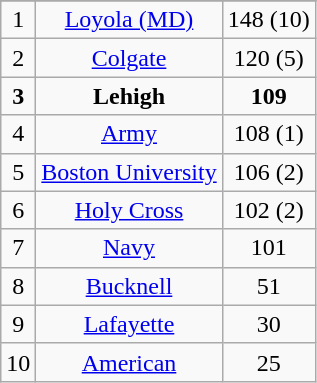<table class="wikitable">
<tr align=center>
</tr>
<tr align="center">
<td>1</td>
<td><a href='#'>Loyola (MD)</a></td>
<td>148 (10)</td>
</tr>
<tr align="center">
<td>2</td>
<td><a href='#'>Colgate</a></td>
<td>120 (5)</td>
</tr>
<tr align="center">
<td><strong>3</strong></td>
<td><strong>Lehigh</strong></td>
<td><strong>109</strong></td>
</tr>
<tr align="center">
<td>4</td>
<td><a href='#'>Army</a></td>
<td>108 (1)</td>
</tr>
<tr align="center">
<td>5</td>
<td><a href='#'>Boston University</a></td>
<td>106 (2)</td>
</tr>
<tr align="center">
<td>6</td>
<td><a href='#'>Holy Cross</a></td>
<td>102 (2)</td>
</tr>
<tr align="center">
<td>7</td>
<td><a href='#'>Navy</a></td>
<td>101</td>
</tr>
<tr align="center">
<td>8</td>
<td><a href='#'>Bucknell</a></td>
<td>51</td>
</tr>
<tr align="center">
<td>9</td>
<td><a href='#'>Lafayette</a></td>
<td>30</td>
</tr>
<tr align="center">
<td>10</td>
<td><a href='#'>American</a></td>
<td>25</td>
</tr>
</table>
